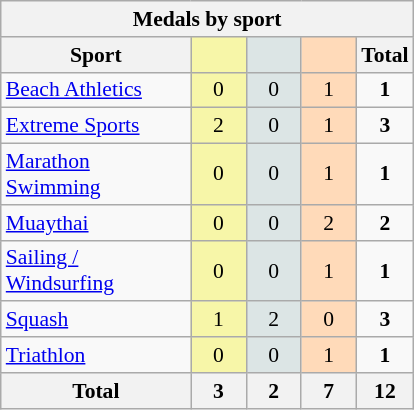<table class="wikitable" style="font-size:90%; text-align:center;">
<tr>
<th colspan=5>Medals by sport</th>
</tr>
<tr>
<th width=120>Sport</th>
<th scope="col" width=30 style="background:#F7F6A8;"></th>
<th scope="col" width=30 style="background:#DCE5E5;"></th>
<th scope="col" width=30 style="background:#FFDAB9;"></th>
<th width=30>Total</th>
</tr>
<tr>
<td align=left><a href='#'>Beach Athletics</a></td>
<td style="background:#F7F6A8;">0</td>
<td style="background:#DCE5E5;">0</td>
<td style="background:#FFDAB9;">1</td>
<td><strong>1</strong></td>
</tr>
<tr>
<td align=left><a href='#'>Extreme Sports</a></td>
<td style="background:#F7F6A8;">2</td>
<td style="background:#DCE5E5;">0</td>
<td style="background:#FFDAB9;">1</td>
<td><strong>3</strong></td>
</tr>
<tr>
<td align=left><a href='#'>Marathon Swimming</a></td>
<td style="background:#F7F6A8;">0</td>
<td style="background:#DCE5E5;">0</td>
<td style="background:#FFDAB9;">1</td>
<td><strong>1</strong></td>
</tr>
<tr>
<td align=left><a href='#'>Muaythai</a></td>
<td style="background:#F7F6A8;">0</td>
<td style="background:#DCE5E5;">0</td>
<td style="background:#FFDAB9;">2</td>
<td><strong>2</strong></td>
</tr>
<tr>
<td align=left><a href='#'>Sailing / Windsurfing</a></td>
<td style="background:#F7F6A8;">0</td>
<td style="background:#DCE5E5;">0</td>
<td style="background:#FFDAB9;">1</td>
<td><strong>1</strong></td>
</tr>
<tr>
<td align=left><a href='#'>Squash</a></td>
<td style="background:#F7F6A8;">1</td>
<td style="background:#DCE5E5;">2</td>
<td style="background:#FFDAB9;">0</td>
<td><strong>3</strong></td>
</tr>
<tr>
<td align=left><a href='#'>Triathlon</a></td>
<td style="background:#F7F6A8;">0</td>
<td style="background:#DCE5E5;">0</td>
<td style="background:#FFDAB9;">1</td>
<td><strong>1</strong></td>
</tr>
<tr class="sortbottom">
<th>Total</th>
<th>3</th>
<th>2</th>
<th>7</th>
<th>12</th>
</tr>
</table>
